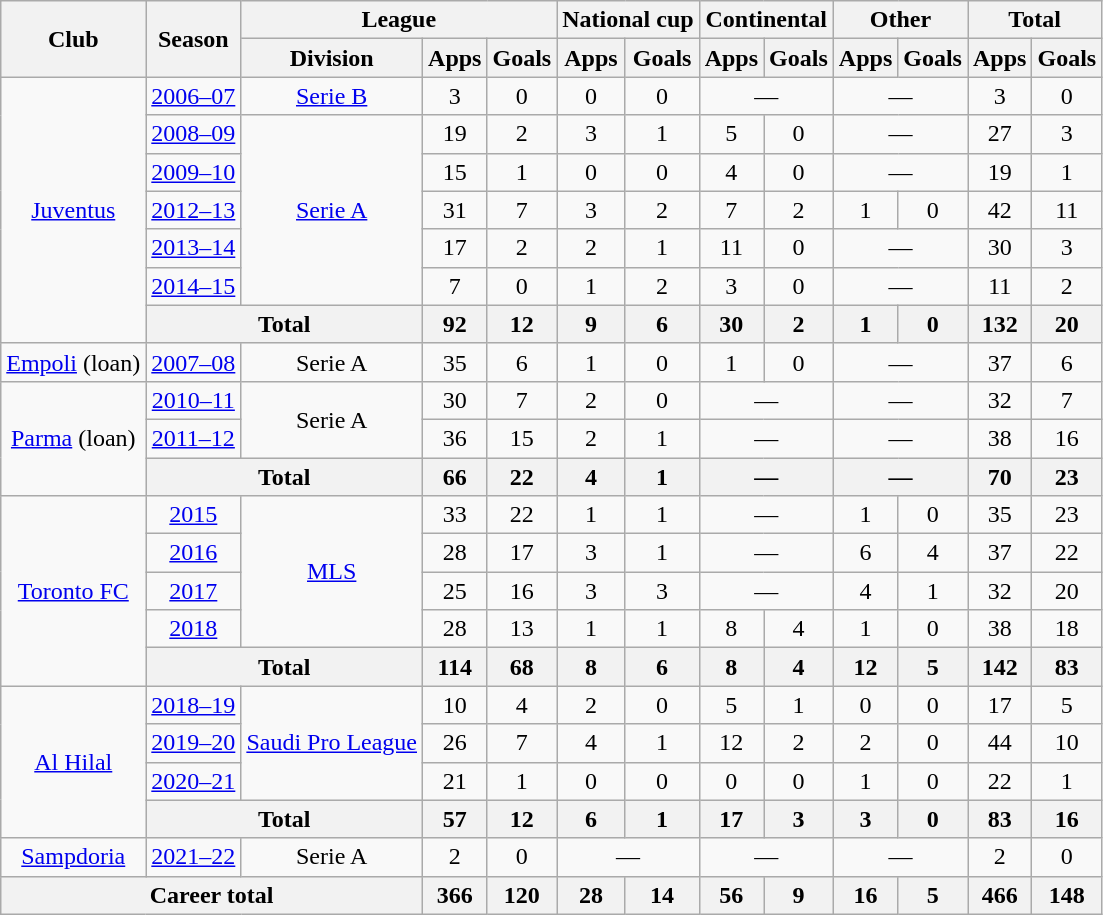<table class="wikitable" style="text-align: center">
<tr>
<th rowspan="2">Club</th>
<th rowspan="2">Season</th>
<th colspan="3">League</th>
<th colspan="2">National cup</th>
<th colspan="2">Continental</th>
<th colspan="2">Other</th>
<th colspan="2">Total</th>
</tr>
<tr>
<th>Division</th>
<th>Apps</th>
<th>Goals</th>
<th>Apps</th>
<th>Goals</th>
<th>Apps</th>
<th>Goals</th>
<th>Apps</th>
<th>Goals</th>
<th>Apps</th>
<th>Goals</th>
</tr>
<tr>
<td rowspan="7"><a href='#'>Juventus</a></td>
<td><a href='#'>2006–07</a></td>
<td><a href='#'>Serie B</a></td>
<td>3</td>
<td>0</td>
<td>0</td>
<td>0</td>
<td colspan="2">—</td>
<td colspan="2">—</td>
<td>3</td>
<td>0</td>
</tr>
<tr>
<td><a href='#'>2008–09</a></td>
<td rowspan="5"><a href='#'>Serie A</a></td>
<td>19</td>
<td>2</td>
<td>3</td>
<td>1</td>
<td>5</td>
<td>0</td>
<td colspan="2">—</td>
<td>27</td>
<td>3</td>
</tr>
<tr>
<td><a href='#'>2009–10</a></td>
<td>15</td>
<td>1</td>
<td>0</td>
<td>0</td>
<td>4</td>
<td>0</td>
<td colspan="2">—</td>
<td>19</td>
<td>1</td>
</tr>
<tr>
<td><a href='#'>2012–13</a></td>
<td>31</td>
<td>7</td>
<td>3</td>
<td>2</td>
<td>7</td>
<td>2</td>
<td>1</td>
<td>0</td>
<td>42</td>
<td>11</td>
</tr>
<tr>
<td><a href='#'>2013–14</a></td>
<td>17</td>
<td>2</td>
<td>2</td>
<td>1</td>
<td>11</td>
<td>0</td>
<td colspan="2">—</td>
<td>30</td>
<td>3</td>
</tr>
<tr>
<td><a href='#'>2014–15</a></td>
<td>7</td>
<td>0</td>
<td>1</td>
<td>2</td>
<td>3</td>
<td>0</td>
<td colspan="2">—</td>
<td>11</td>
<td>2</td>
</tr>
<tr>
<th colspan="2">Total</th>
<th>92</th>
<th>12</th>
<th>9</th>
<th>6</th>
<th>30</th>
<th>2</th>
<th>1</th>
<th>0</th>
<th>132</th>
<th>20</th>
</tr>
<tr>
<td><a href='#'>Empoli</a> (loan)</td>
<td><a href='#'>2007–08</a></td>
<td>Serie A</td>
<td>35</td>
<td>6</td>
<td>1</td>
<td>0</td>
<td>1</td>
<td>0</td>
<td colspan="2">—</td>
<td>37</td>
<td>6</td>
</tr>
<tr>
<td rowspan="3"><a href='#'>Parma</a> (loan)</td>
<td><a href='#'>2010–11</a></td>
<td rowspan="2">Serie A</td>
<td>30</td>
<td>7</td>
<td>2</td>
<td>0</td>
<td colspan="2">—</td>
<td colspan="2">—</td>
<td>32</td>
<td>7</td>
</tr>
<tr>
<td><a href='#'>2011–12</a></td>
<td>36</td>
<td>15</td>
<td>2</td>
<td>1</td>
<td colspan="2">—</td>
<td colspan="2">—</td>
<td>38</td>
<td>16</td>
</tr>
<tr>
<th colspan="2">Total</th>
<th>66</th>
<th>22</th>
<th>4</th>
<th>1</th>
<th colspan="2">—</th>
<th colspan="2">—</th>
<th>70</th>
<th>23</th>
</tr>
<tr>
<td rowspan="5"><a href='#'>Toronto FC</a></td>
<td><a href='#'>2015</a></td>
<td rowspan="4"><a href='#'>MLS</a></td>
<td>33</td>
<td>22</td>
<td>1</td>
<td>1</td>
<td colspan="2">—</td>
<td>1</td>
<td>0</td>
<td>35</td>
<td>23</td>
</tr>
<tr>
<td><a href='#'>2016</a></td>
<td>28</td>
<td>17</td>
<td>3</td>
<td>1</td>
<td colspan="2">—</td>
<td>6</td>
<td>4</td>
<td>37</td>
<td>22</td>
</tr>
<tr>
<td><a href='#'>2017</a></td>
<td>25</td>
<td>16</td>
<td>3</td>
<td>3</td>
<td colspan="2">—</td>
<td>4</td>
<td>1</td>
<td>32</td>
<td>20</td>
</tr>
<tr>
<td><a href='#'>2018</a></td>
<td>28</td>
<td>13</td>
<td>1</td>
<td>1</td>
<td>8</td>
<td>4</td>
<td>1</td>
<td>0</td>
<td>38</td>
<td>18</td>
</tr>
<tr>
<th colspan="2">Total</th>
<th>114</th>
<th>68</th>
<th>8</th>
<th>6</th>
<th>8</th>
<th>4</th>
<th>12</th>
<th>5</th>
<th>142</th>
<th>83</th>
</tr>
<tr>
<td rowspan="4"><a href='#'>Al Hilal</a></td>
<td><a href='#'>2018–19</a></td>
<td rowspan="3"><a href='#'>Saudi Pro League</a></td>
<td>10</td>
<td>4</td>
<td>2</td>
<td>0</td>
<td>5</td>
<td>1</td>
<td>0</td>
<td>0</td>
<td>17</td>
<td>5</td>
</tr>
<tr>
<td><a href='#'>2019–20</a></td>
<td>26</td>
<td>7</td>
<td>4</td>
<td>1</td>
<td>12</td>
<td>2</td>
<td>2</td>
<td>0</td>
<td>44</td>
<td>10</td>
</tr>
<tr>
<td><a href='#'>2020–21</a></td>
<td>21</td>
<td>1</td>
<td>0</td>
<td>0</td>
<td>0</td>
<td>0</td>
<td>1</td>
<td>0</td>
<td>22</td>
<td>1</td>
</tr>
<tr>
<th colspan="2">Total</th>
<th>57</th>
<th>12</th>
<th>6</th>
<th>1</th>
<th>17</th>
<th>3</th>
<th>3</th>
<th>0</th>
<th>83</th>
<th>16</th>
</tr>
<tr>
<td><a href='#'>Sampdoria</a></td>
<td><a href='#'>2021–22</a></td>
<td>Serie A</td>
<td>2</td>
<td>0</td>
<td colspan="2">—</td>
<td colspan="2">—</td>
<td colspan="2">—</td>
<td>2</td>
<td>0</td>
</tr>
<tr>
<th colspan="3">Career total</th>
<th>366</th>
<th>120</th>
<th>28</th>
<th>14</th>
<th>56</th>
<th>9</th>
<th>16</th>
<th>5</th>
<th>466</th>
<th>148</th>
</tr>
</table>
